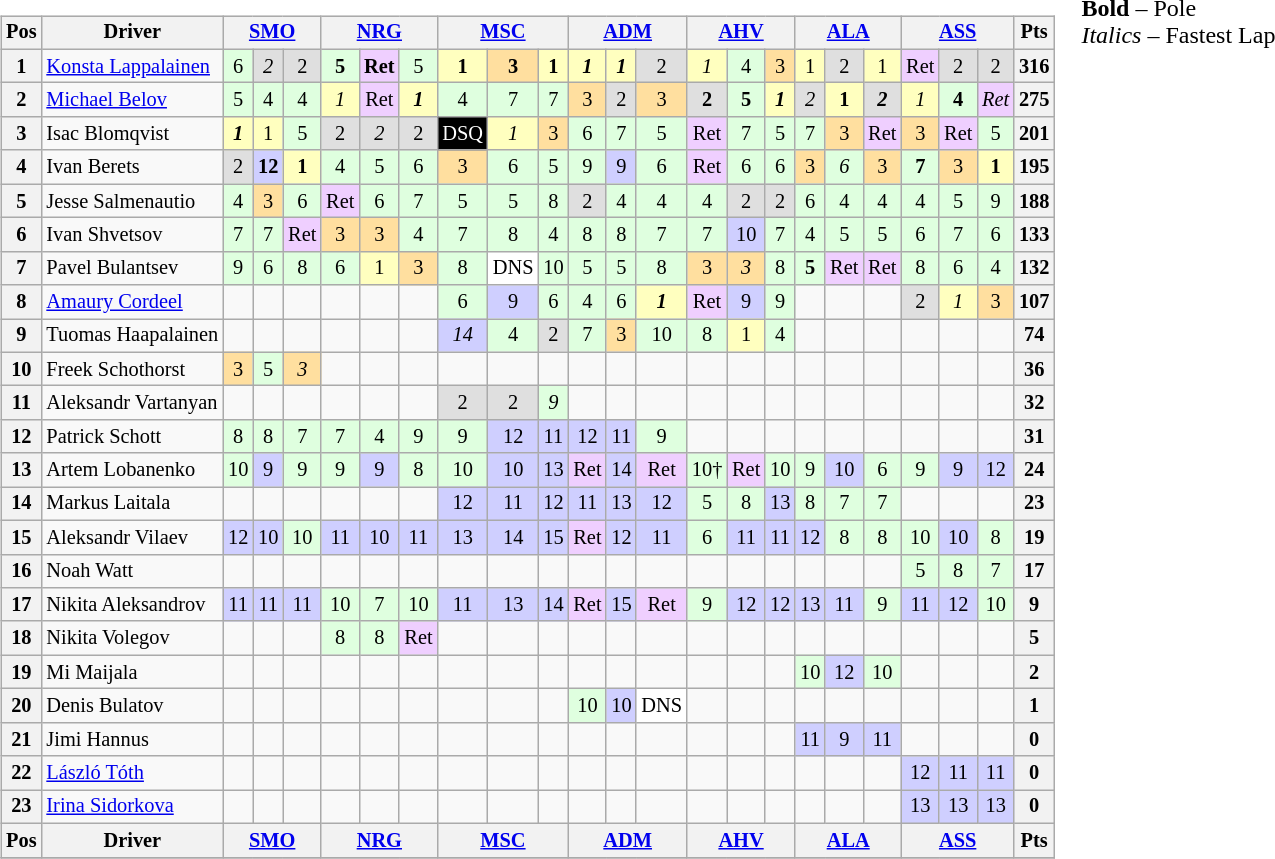<table>
<tr>
<td><br><table class="wikitable" style="font-size: 85%; text-align:center">
<tr valign="top">
<th valign="middle">Pos</th>
<th valign="middle">Driver</th>
<th colspan=3><a href='#'>SMO</a><br></th>
<th colspan=3><a href='#'>NRG</a><br></th>
<th colspan=3><a href='#'>MSC</a><br></th>
<th colspan=3><a href='#'>ADM</a><br></th>
<th colspan=3><a href='#'>AHV</a><br></th>
<th colspan=3><a href='#'>ALA</a><br></th>
<th colspan=3><a href='#'>ASS</a><br></th>
<th valign="middle">Pts</th>
</tr>
<tr>
<th>1</th>
<td align=left> <a href='#'>Konsta Lappalainen</a></td>
<td style="background:#DFFFDF;">6</td>
<td style="background:#DFDFDF;"><em>2</em></td>
<td style="background:#DFDFDF;">2</td>
<td style="background:#DFFFDF;"><strong>5</strong></td>
<td style="background:#EFCFFF;"><strong>Ret</strong></td>
<td style="background:#DFFFDF;">5</td>
<td style="background:#FFFFBF;"><strong>1</strong></td>
<td style="background:#FFDF9F;"><strong>3</strong></td>
<td style="background:#FFFFBF;"><strong>1</strong></td>
<td style="background:#FFFFBF;"><strong><em>1</em></strong></td>
<td style="background:#FFFFBF;"><strong><em>1</em></strong></td>
<td style="background:#DFDFDF;">2</td>
<td style="background:#FFFFBF;"><em>1</em></td>
<td style="background:#DFFFDF;">4</td>
<td style="background:#FFDF9F;">3</td>
<td style="background:#FFFFBF;">1</td>
<td style="background:#DFDFDF;">2</td>
<td style="background:#FFFFBF;">1</td>
<td style="background:#EFCFFF;">Ret</td>
<td style="background:#DFDFDF;">2</td>
<td style="background:#DFDFDF;">2</td>
<th>316</th>
</tr>
<tr>
<th>2</th>
<td align=left> <a href='#'>Michael Belov</a></td>
<td style="background:#DFFFDF;">5</td>
<td style="background:#DFFFDF;">4</td>
<td style="background:#DFFFDF;">4</td>
<td style="background:#FFFFBF;"><em>1</em></td>
<td style="background:#EFCFFF;">Ret</td>
<td style="background:#FFFFBF;"><strong><em>1</em></strong></td>
<td style="background:#DFFFDF;">4</td>
<td style="background:#DFFFDF;">7</td>
<td style="background:#DFFFDF;">7</td>
<td style="background:#FFDF9F;">3</td>
<td style="background:#DFDFDF;">2</td>
<td style="background:#FFDF9F;">3</td>
<td style="background:#DFDFDF;"><strong>2</strong></td>
<td style="background:#DFFFDF;"><strong>5</strong></td>
<td style="background:#FFFFBF;"><strong><em>1</em></strong></td>
<td style="background:#DFDFDF;"><em>2</em></td>
<td style="background:#FFFFBF;"><strong>1</strong></td>
<td style="background:#DFDFDF;"><strong><em>2</em></strong></td>
<td style="background:#FFFFBF;"><em>1</em></td>
<td style="background:#DFFFDF;"><strong>4</strong></td>
<td style="background:#EFCFFF;"><em>Ret</em></td>
<th>275</th>
</tr>
<tr>
<th>3</th>
<td align=left> Isac Blomqvist</td>
<td style="background:#FFFFBF;"><strong><em>1</em></strong></td>
<td style="background:#FFFFBF;">1</td>
<td style="background:#DFFFDF;">5</td>
<td style="background:#DFDFDF;">2</td>
<td style="background:#DFDFDF;"><em>2</em></td>
<td style="background:#DFDFDF;">2</td>
<td style="background:#000000; color:white;">DSQ</td>
<td style="background:#FFFFBF;"><em>1</em></td>
<td style="background:#FFDF9F;">3</td>
<td style="background:#DFFFDF;">6</td>
<td style="background:#DFFFDF;">7</td>
<td style="background:#DFFFDF;">5</td>
<td style="background:#EFCFFF;">Ret</td>
<td style="background:#DFFFDF;">7</td>
<td style="background:#DFFFDF;">5</td>
<td style="background:#DFFFDF;">7</td>
<td style="background:#FFDF9F;">3</td>
<td style="background:#EFCFFF;">Ret</td>
<td style="background:#FFDF9F;">3</td>
<td style="background:#EFCFFF;">Ret</td>
<td style="background:#DFFFDF;">5</td>
<th>201</th>
</tr>
<tr>
<th>4</th>
<td align=left> Ivan Berets</td>
<td style="background:#DFDFDF;">2</td>
<td style="background:#CFCFFF;"><strong>12</strong></td>
<td style="background:#FFFFBF;"><strong>1</strong></td>
<td style="background:#DFFFDF;">4</td>
<td style="background:#DFFFDF;">5</td>
<td style="background:#DFFFDF;">6</td>
<td style="background:#FFDF9F;">3</td>
<td style="background:#DFFFDF;">6</td>
<td style="background:#DFFFDF;">5</td>
<td style="background:#DFFFDF;">9</td>
<td style="background:#CFCFFF;">9</td>
<td style="background:#DFFFDF;">6</td>
<td style="background:#EFCFFF;">Ret</td>
<td style="background:#DFFFDF;">6</td>
<td style="background:#DFFFDF;">6</td>
<td style="background:#FFDF9F;">3</td>
<td style="background:#DFFFDF;"><em>6</em></td>
<td style="background:#FFDF9F;">3</td>
<td style="background:#DFFFDF;"><strong>7</strong></td>
<td style="background:#FFDF9F;">3</td>
<td style="background:#FFFFBF;"><strong>1</strong></td>
<th>195</th>
</tr>
<tr>
<th>5</th>
<td align=left> Jesse Salmenautio</td>
<td style="background:#DFFFDF;">4</td>
<td style="background:#FFDF9F;">3</td>
<td style="background:#DFFFDF;">6</td>
<td style="background:#EFCFFF;">Ret</td>
<td style="background:#DFFFDF;">6</td>
<td style="background:#DFFFDF;">7</td>
<td style="background:#DFFFDF;">5</td>
<td style="background:#DFFFDF;">5</td>
<td style="background:#DFFFDF;">8</td>
<td style="background:#DFDFDF;">2</td>
<td style="background:#DFFFDF;">4</td>
<td style="background:#DFFFDF;">4</td>
<td style="background:#DFFFDF;">4</td>
<td style="background:#DFDFDF;">2</td>
<td style="background:#DFDFDF;">2</td>
<td style="background:#DFFFDF;">6</td>
<td style="background:#DFFFDF;">4</td>
<td style="background:#DFFFDF;">4</td>
<td style="background:#DFFFDF;">4</td>
<td style="background:#DFFFDF;">5</td>
<td style="background:#DFFFDF;">9</td>
<th>188</th>
</tr>
<tr>
<th>6</th>
<td align=left> Ivan Shvetsov</td>
<td style="background:#DFFFDF;">7</td>
<td style="background:#DFFFDF;">7</td>
<td style="background:#EFCFFF;">Ret</td>
<td style="background:#FFDF9F;">3</td>
<td style="background:#FFDF9F;">3</td>
<td style="background:#DFFFDF;">4</td>
<td style="background:#DFFFDF;">7</td>
<td style="background:#DFFFDF;">8</td>
<td style="background:#DFFFDF;">4</td>
<td style="background:#DFFFDF;">8</td>
<td style="background:#DFFFDF;">8</td>
<td style="background:#DFFFDF;">7</td>
<td style="background:#DFFFDF;">7</td>
<td style="background:#CFCFFF;">10</td>
<td style="background:#DFFFDF;">7</td>
<td style="background:#DFFFDF;">4</td>
<td style="background:#DFFFDF;">5</td>
<td style="background:#DFFFDF;">5</td>
<td style="background:#DFFFDF;">6</td>
<td style="background:#DFFFDF;">7</td>
<td style="background:#DFFFDF;">6</td>
<th>133</th>
</tr>
<tr>
<th>7</th>
<td align=left> Pavel Bulantsev</td>
<td style="background:#DFFFDF;">9</td>
<td style="background:#DFFFDF;">6</td>
<td style="background:#DFFFDF;">8</td>
<td style="background:#DFFFDF;">6</td>
<td style="background:#FFFFBF;">1</td>
<td style="background:#FFDF9F;">3</td>
<td style="background:#DFFFDF;">8</td>
<td style="background:#ffffff;">DNS</td>
<td style="background:#DFFFDF;">10</td>
<td style="background:#DFFFDF;">5</td>
<td style="background:#DFFFDF;">5</td>
<td style="background:#DFFFDF;">8</td>
<td style="background:#FFDF9F;">3</td>
<td style="background:#FFDF9F;"><em>3</em></td>
<td style="background:#DFFFDF;">8</td>
<td style="background:#DFFFDF;"><strong>5</strong></td>
<td style="background:#EFCFFF;">Ret</td>
<td style="background:#EFCFFF;">Ret</td>
<td style="background:#DFFFDF;">8</td>
<td style="background:#DFFFDF;">6</td>
<td style="background:#DFFFDF;">4</td>
<th>132</th>
</tr>
<tr>
<th>8</th>
<td align=left> <a href='#'>Amaury Cordeel</a></td>
<td></td>
<td></td>
<td></td>
<td></td>
<td></td>
<td></td>
<td style="background:#DFFFDF;">6</td>
<td style="background:#CFCFFF;">9</td>
<td style="background:#DFFFDF;">6</td>
<td style="background:#DFFFDF;">4</td>
<td style="background:#DFFFDF;">6</td>
<td style="background:#FFFFBF;"><strong><em>1</em></strong></td>
<td style="background:#EFCFFF;">Ret</td>
<td style="background:#CFCFFF;">9</td>
<td style="background:#DFFFDF;">9</td>
<td></td>
<td></td>
<td></td>
<td style="background:#DFDFDF;">2</td>
<td style="background:#FFFFBF;"><em>1</em></td>
<td style="background:#FFDF9F;">3</td>
<th>107</th>
</tr>
<tr>
<th>9</th>
<td align=left nowrap> Tuomas Haapalainen</td>
<td></td>
<td></td>
<td></td>
<td></td>
<td></td>
<td></td>
<td style="background:#CFCFFF;"><em>14</em></td>
<td style="background:#DFFFDF;">4</td>
<td style="background:#DFDFDF;">2</td>
<td style="background:#DFFFDF;">7</td>
<td style="background:#FFDF9F;">3</td>
<td style="background:#DFFFDF;">10</td>
<td style="background:#DFFFDF;">8</td>
<td style="background:#FFFFBF;">1</td>
<td style="background:#DFFFDF;">4</td>
<td></td>
<td></td>
<td></td>
<td></td>
<td></td>
<td></td>
<th>74</th>
</tr>
<tr>
<th>10</th>
<td align=left> Freek Schothorst</td>
<td style="background:#FFDF9F;">3</td>
<td style="background:#DFFFDF;">5</td>
<td style="background:#FFDF9F;"><em>3</em></td>
<td></td>
<td></td>
<td></td>
<td></td>
<td></td>
<td></td>
<td></td>
<td></td>
<td></td>
<td></td>
<td></td>
<td></td>
<td></td>
<td></td>
<td></td>
<td></td>
<td></td>
<td></td>
<th>36</th>
</tr>
<tr>
<th>11</th>
<td align=left> Aleksandr Vartanyan</td>
<td></td>
<td></td>
<td></td>
<td></td>
<td></td>
<td></td>
<td style="background:#DFDFDF;">2</td>
<td style="background:#DFDFDF;">2</td>
<td style="background:#DFFFDF;"><em>9</em></td>
<td></td>
<td></td>
<td></td>
<td></td>
<td></td>
<td></td>
<td></td>
<td></td>
<td></td>
<td></td>
<td></td>
<td></td>
<th>32</th>
</tr>
<tr>
<th>12</th>
<td align=left> Patrick Schott</td>
<td style="background:#DFFFDF;">8</td>
<td style="background:#DFFFDF;">8</td>
<td style="background:#DFFFDF;">7</td>
<td style="background:#DFFFDF;">7</td>
<td style="background:#DFFFDF;">4</td>
<td style="background:#DFFFDF;">9</td>
<td style="background:#DFFFDF;">9</td>
<td style="background:#CFCFFF;">12</td>
<td style="background:#CFCFFF;">11</td>
<td style="background:#CFCFFF;">12</td>
<td style="background:#CFCFFF;">11</td>
<td style="background:#DFFFDF;">9</td>
<td></td>
<td></td>
<td></td>
<td></td>
<td></td>
<td></td>
<td></td>
<td></td>
<td></td>
<th>31</th>
</tr>
<tr>
<th>13</th>
<td align=left> Artem Lobanenko</td>
<td style="background:#DFFFDF;">10</td>
<td style="background:#CFCFFF;">9</td>
<td style="background:#DFFFDF;">9</td>
<td style="background:#DFFFDF;">9</td>
<td style="background:#CFCFFF;">9</td>
<td style="background:#DFFFDF;">8</td>
<td style="background:#DFFFDF;">10</td>
<td style="background:#CFCFFF;">10</td>
<td style="background:#CFCFFF;">13</td>
<td style="background:#EFCFFF;">Ret</td>
<td style="background:#CFCFFF;">14</td>
<td style="background:#EFCFFF;">Ret</td>
<td style="background:#DFFFDF;">10†</td>
<td style="background:#EFCFFF;">Ret</td>
<td style="background:#DFFFDF;">10</td>
<td style="background:#DFFFDF;">9</td>
<td style="background:#CFCFFF;">10</td>
<td style="background:#DFFFDF;">6</td>
<td style="background:#DFFFDF;">9</td>
<td style="background:#CFCFFF;">9</td>
<td style="background:#CFCFFF;">12</td>
<th>24</th>
</tr>
<tr>
<th>14</th>
<td align=left> Markus Laitala</td>
<td></td>
<td></td>
<td></td>
<td></td>
<td></td>
<td></td>
<td style="background:#CFCFFF;">12</td>
<td style="background:#CFCFFF;">11</td>
<td style="background:#CFCFFF;">12</td>
<td style="background:#CFCFFF;">11</td>
<td style="background:#CFCFFF;">13</td>
<td style="background:#CFCFFF;">12</td>
<td style="background:#DFFFDF;">5</td>
<td style="background:#DFFFDF;">8</td>
<td style="background:#CFCFFF;">13</td>
<td style="background:#DFFFDF;">8</td>
<td style="background:#DFFFDF;">7</td>
<td style="background:#DFFFDF;">7</td>
<td></td>
<td></td>
<td></td>
<th>23</th>
</tr>
<tr>
<th>15</th>
<td align=left> Aleksandr Vilaev</td>
<td style="background:#CFCFFF;">12</td>
<td style="background:#CFCFFF;">10</td>
<td style="background:#DFFFDF;">10</td>
<td style="background:#CFCFFF;">11</td>
<td style="background:#CFCFFF;">10</td>
<td style="background:#CFCFFF;">11</td>
<td style="background:#CFCFFF;">13</td>
<td style="background:#CFCFFF;">14</td>
<td style="background:#CFCFFF;">15</td>
<td style="background:#EFCFFF;">Ret</td>
<td style="background:#CFCFFF;">12</td>
<td style="background:#CFCFFF;">11</td>
<td style="background:#DFFFDF;">6</td>
<td style="background:#CFCFFF;">11</td>
<td style="background:#CFCFFF;">11</td>
<td style="background:#CFCFFF;">12</td>
<td style="background:#DFFFDF;">8</td>
<td style="background:#DFFFDF;">8</td>
<td style="background:#DFFFDF;">10</td>
<td style="background:#CFCFFF;">10</td>
<td style="background:#DFFFDF;">8</td>
<th>19</th>
</tr>
<tr>
<th>16</th>
<td align=left> Noah Watt</td>
<td></td>
<td></td>
<td></td>
<td></td>
<td></td>
<td></td>
<td></td>
<td></td>
<td></td>
<td></td>
<td></td>
<td></td>
<td></td>
<td></td>
<td></td>
<td></td>
<td></td>
<td></td>
<td style="background:#DFFFDF;">5</td>
<td style="background:#DFFFDF;">8</td>
<td style="background:#DFFFDF;">7</td>
<th>17</th>
</tr>
<tr>
<th>17</th>
<td align=left> Nikita Aleksandrov</td>
<td style="background:#CFCFFF;">11</td>
<td style="background:#CFCFFF;">11</td>
<td style="background:#CFCFFF;">11</td>
<td style="background:#DFFFDF;">10</td>
<td style="background:#DFFFDF;">7</td>
<td style="background:#DFFFDF;">10</td>
<td style="background:#CFCFFF;">11</td>
<td style="background:#CFCFFF;">13</td>
<td style="background:#CFCFFF;">14</td>
<td style="background:#EFCFFF;">Ret</td>
<td style="background:#CFCFFF;">15</td>
<td style="background:#EFCFFF;">Ret</td>
<td style="background:#DFFFDF;">9</td>
<td style="background:#CFCFFF;">12</td>
<td style="background:#CFCFFF;">12</td>
<td style="background:#CFCFFF;">13</td>
<td style="background:#CFCFFF;">11</td>
<td style="background:#DFFFDF;">9</td>
<td style="background:#CFCFFF;">11</td>
<td style="background:#CFCFFF;">12</td>
<td style="background:#DFFFDF;">10</td>
<th>9</th>
</tr>
<tr>
<th>18</th>
<td align=left> Nikita Volegov</td>
<td></td>
<td></td>
<td></td>
<td style="background:#DFFFDF;">8</td>
<td style="background:#DFFFDF;">8</td>
<td style="background:#EFCFFF;">Ret</td>
<td></td>
<td></td>
<td></td>
<td></td>
<td></td>
<td></td>
<td></td>
<td></td>
<td></td>
<td></td>
<td></td>
<td></td>
<td></td>
<td></td>
<td></td>
<th>5</th>
</tr>
<tr>
<th>19</th>
<td align=left> Mi Maijala</td>
<td></td>
<td></td>
<td></td>
<td></td>
<td></td>
<td></td>
<td></td>
<td></td>
<td></td>
<td></td>
<td></td>
<td></td>
<td></td>
<td></td>
<td></td>
<td style="background:#DFFFDF;">10</td>
<td style="background:#CFCFFF;">12</td>
<td style="background:#DFFFDF;">10</td>
<td></td>
<td></td>
<td></td>
<th>2</th>
</tr>
<tr>
<th>20</th>
<td align=left> Denis Bulatov</td>
<td></td>
<td></td>
<td></td>
<td></td>
<td></td>
<td></td>
<td></td>
<td></td>
<td></td>
<td style="background:#DFFFDF;">10</td>
<td style="background:#CFCFFF;">10</td>
<td style="background:#ffffff;">DNS</td>
<td></td>
<td></td>
<td></td>
<td></td>
<td></td>
<td></td>
<td></td>
<td></td>
<td></td>
<th>1</th>
</tr>
<tr>
<th>21</th>
<td align=left> Jimi Hannus</td>
<td></td>
<td></td>
<td></td>
<td></td>
<td></td>
<td></td>
<td></td>
<td></td>
<td></td>
<td></td>
<td></td>
<td></td>
<td></td>
<td></td>
<td></td>
<td style="background:#CFCFFF;">11</td>
<td style="background:#CFCFFF;">9</td>
<td style="background:#CFCFFF;">11</td>
<td></td>
<td></td>
<td></td>
<th>0</th>
</tr>
<tr>
<th>22</th>
<td align=left> <a href='#'>László Tóth</a></td>
<td></td>
<td></td>
<td></td>
<td></td>
<td></td>
<td></td>
<td></td>
<td></td>
<td></td>
<td></td>
<td></td>
<td></td>
<td></td>
<td></td>
<td></td>
<td></td>
<td></td>
<td></td>
<td style="background:#CFCFFF;">12</td>
<td style="background:#CFCFFF;">11</td>
<td style="background:#CFCFFF;">11</td>
<th>0</th>
</tr>
<tr>
<th>23</th>
<td align=left> <a href='#'>Irina Sidorkova</a></td>
<td></td>
<td></td>
<td></td>
<td></td>
<td></td>
<td></td>
<td></td>
<td></td>
<td></td>
<td></td>
<td></td>
<td></td>
<td></td>
<td></td>
<td></td>
<td></td>
<td></td>
<td></td>
<td style="background:#CFCFFF;">13</td>
<td style="background:#CFCFFF;">13</td>
<td style="background:#CFCFFF;">13</td>
<th>0</th>
</tr>
<tr valign="top">
<th valign="middle">Pos</th>
<th valign="middle">Driver</th>
<th colspan=3><a href='#'>SMO</a><br></th>
<th colspan=3><a href='#'>NRG</a><br></th>
<th colspan=3><a href='#'>MSC</a><br></th>
<th colspan=3><a href='#'>ADM</a><br></th>
<th colspan=3><a href='#'>AHV</a><br></th>
<th colspan=3><a href='#'>ALA</a><br></th>
<th colspan=3><a href='#'>ASS</a><br></th>
<th valign="middle">Pts</th>
</tr>
<tr>
</tr>
</table>
</td>
<td style="vertical-align:top;"><br>
<span><strong>Bold</strong> – Pole<br><em>Italics</em> – Fastest Lap</span></td>
</tr>
</table>
